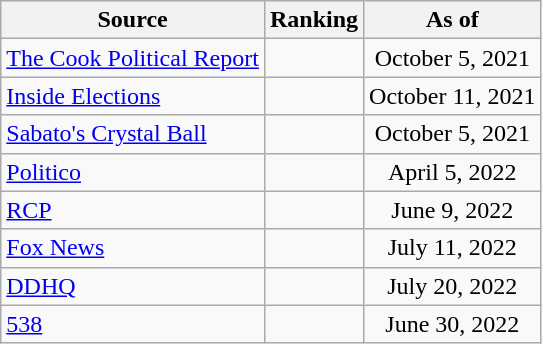<table class="wikitable" style="text-align:center">
<tr>
<th>Source</th>
<th>Ranking</th>
<th>As of</th>
</tr>
<tr>
<td align=left><a href='#'>The Cook Political Report</a></td>
<td></td>
<td>October 5, 2021</td>
</tr>
<tr>
<td align=left><a href='#'>Inside Elections</a></td>
<td></td>
<td>October 11, 2021</td>
</tr>
<tr>
<td align=left><a href='#'>Sabato's Crystal Ball</a></td>
<td></td>
<td>October 5, 2021</td>
</tr>
<tr>
<td style="text-align:left;"><a href='#'>Politico</a></td>
<td></td>
<td>April 5, 2022</td>
</tr>
<tr>
<td style="text-align:left;"><a href='#'>RCP</a></td>
<td></td>
<td>June 9, 2022</td>
</tr>
<tr>
<td align=left><a href='#'>Fox News</a></td>
<td></td>
<td>July 11, 2022</td>
</tr>
<tr>
<td align="left"><a href='#'>DDHQ</a></td>
<td></td>
<td>July 20, 2022</td>
</tr>
<tr>
<td align="left"><a href='#'>538</a></td>
<td></td>
<td>June 30, 2022</td>
</tr>
</table>
